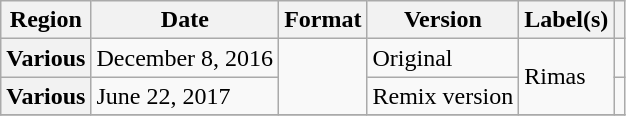<table class="wikitable plainrowheaders">
<tr>
<th scope="col">Region</th>
<th scope="col">Date</th>
<th scope="col">Format</th>
<th scope="col">Version</th>
<th scope="col">Label(s)</th>
<th scope="col"></th>
</tr>
<tr>
<th scope="row">Various</th>
<td>December 8, 2016</td>
<td rowspan="2"></td>
<td>Original</td>
<td rowspan="2">Rimas</td>
<td></td>
</tr>
<tr>
<th scope="row">Various</th>
<td>June 22, 2017</td>
<td>Remix version</td>
<td></td>
</tr>
<tr>
</tr>
</table>
